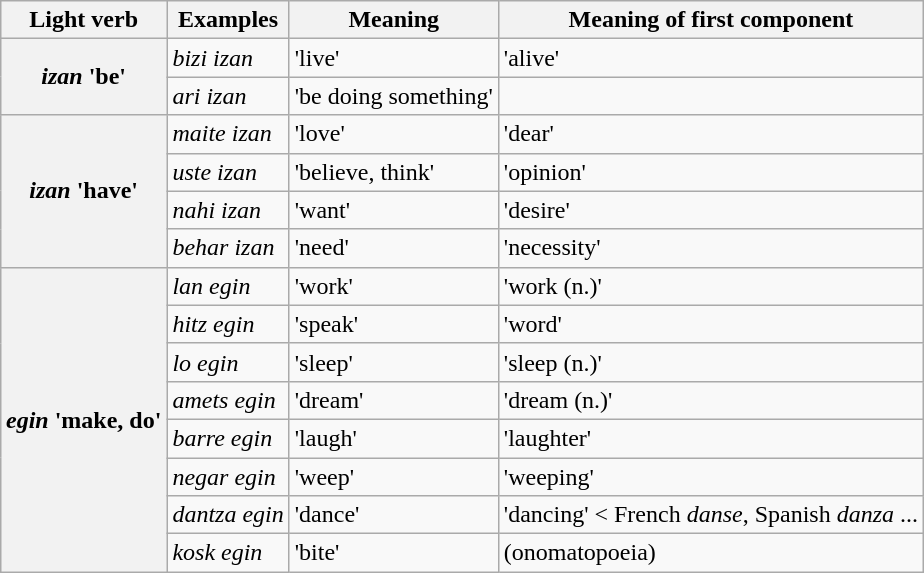<table class="wikitable" style="margin: 1em auto 1em auto">
<tr>
<th align="center">Light verb</th>
<th align="center">Examples</th>
<th align="center">Meaning</th>
<th align="center">Meaning of first component</th>
</tr>
<tr>
<th rowspan=2><em>izan</em> 'be'</th>
<td><em>bizi izan</em></td>
<td>'live'</td>
<td>'alive'</td>
</tr>
<tr>
<td><em>ari izan</em></td>
<td>'be doing something'</td>
<td></td>
</tr>
<tr>
<th rowspan=4><em>izan</em> 'have'</th>
<td><em>maite izan</em></td>
<td>'love'</td>
<td>'dear'</td>
</tr>
<tr>
<td><em>uste izan</em></td>
<td>'believe, think'</td>
<td>'opinion'</td>
</tr>
<tr>
<td><em>nahi izan</em></td>
<td>'want'</td>
<td>'desire'</td>
</tr>
<tr>
<td><em>behar izan</em></td>
<td>'need'</td>
<td>'necessity'</td>
</tr>
<tr>
<th rowspan=8><em>egin</em> 'make, do'</th>
<td><em>lan egin</em></td>
<td>'work'</td>
<td>'work (n.)'</td>
</tr>
<tr>
<td><em>hitz egin</em></td>
<td>'speak'</td>
<td>'word'</td>
</tr>
<tr>
<td><em>lo egin</em></td>
<td>'sleep'</td>
<td>'sleep (n.)'</td>
</tr>
<tr>
<td><em>amets egin</em></td>
<td>'dream'</td>
<td>'dream (n.)'</td>
</tr>
<tr>
<td><em>barre egin</em></td>
<td>'laugh'</td>
<td>'laughter'</td>
</tr>
<tr>
<td><em>negar egin</em></td>
<td>'weep'</td>
<td>'weeping'</td>
</tr>
<tr>
<td><em>dantza egin</em></td>
<td>'dance'</td>
<td>'dancing' < French <em>danse</em>, Spanish <em>danza</em> ...</td>
</tr>
<tr>
<td><em>kosk egin</em></td>
<td>'bite'</td>
<td>(onomatopoeia)</td>
</tr>
</table>
